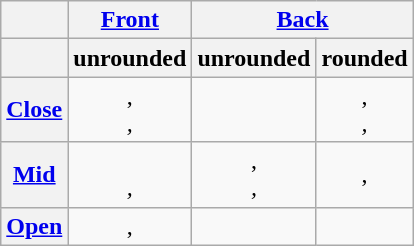<table class="wikitable" style="text-align: center;">
<tr>
<th></th>
<th><a href='#'>Front</a></th>
<th colspan="2"><a href='#'>Back</a></th>
</tr>
<tr>
<th></th>
<th>unrounded</th>
<th>unrounded</th>
<th>rounded</th>
</tr>
<tr>
<th><a href='#'>Close</a></th>
<td>, <br><em>, </em></td>
<td><br><em></em></td>
<td>, <br><em>, </em></td>
</tr>
<tr>
<th><a href='#'>Mid</a></th>
<td><br><em>, </em></td>
<td>, <br><em>, </em></td>
<td>, </td>
</tr>
<tr>
<th><a href='#'>Open</a></th>
<td>, </td>
<td></td>
<td></td>
</tr>
</table>
